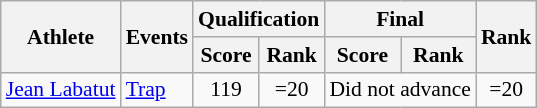<table class=wikitable style=font-size:90%>
<tr>
<th rowspan=2>Athlete</th>
<th rowspan=2>Events</th>
<th colspan=2>Qualification</th>
<th colspan=2>Final</th>
<th rowspan=2>Rank</th>
</tr>
<tr>
<th>Score</th>
<th>Rank</th>
<th>Score</th>
<th>Rank</th>
</tr>
<tr>
<td><a href='#'>Jean Labatut</a></td>
<td><a href='#'>Trap</a></td>
<td align=center>119</td>
<td align=center>=20</td>
<td colspan=2 align=center>Did not advance</td>
<td align=center>=20</td>
</tr>
</table>
